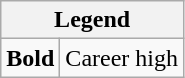<table class="wikitable mw-collapsible mw-collapsed">
<tr>
<th colspan="2">Legend</th>
</tr>
<tr>
<td><strong>Bold</strong></td>
<td>Career high</td>
</tr>
</table>
